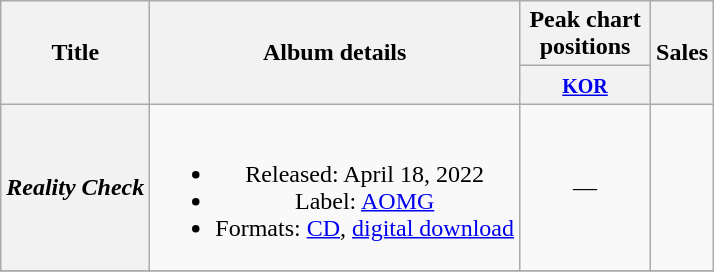<table class="wikitable plainrowheaders" style="text-align:center;">
<tr>
<th scope="col" rowspan="2">Title</th>
<th scope="col" rowspan="2">Album details</th>
<th scope="col" colspan="1" style="width:5em;">Peak chart positions</th>
<th scope="col" rowspan="2">Sales</th>
</tr>
<tr>
<th><small><a href='#'>KOR</a></small><br></th>
</tr>
<tr>
<th scope="row"><em>Reality Check</em></th>
<td><br><ul><li>Released: April 18, 2022</li><li>Label: <a href='#'>AOMG</a></li><li>Formats: <a href='#'>CD</a>, <a href='#'>digital download</a></li></ul></td>
<td>—</td>
<td></td>
</tr>
<tr>
</tr>
</table>
